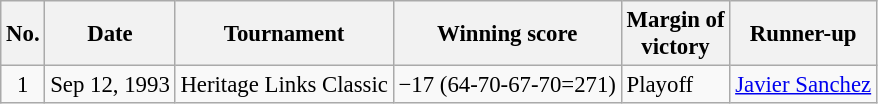<table class="wikitable" style="font-size:95%;">
<tr>
<th>No.</th>
<th>Date</th>
<th>Tournament</th>
<th>Winning score</th>
<th>Margin of<br>victory</th>
<th>Runner-up</th>
</tr>
<tr>
<td align=center>1</td>
<td align=right>Sep 12, 1993</td>
<td>Heritage Links Classic</td>
<td>−17 (64-70-67-70=271)</td>
<td>Playoff</td>
<td> <a href='#'>Javier Sanchez</a></td>
</tr>
</table>
